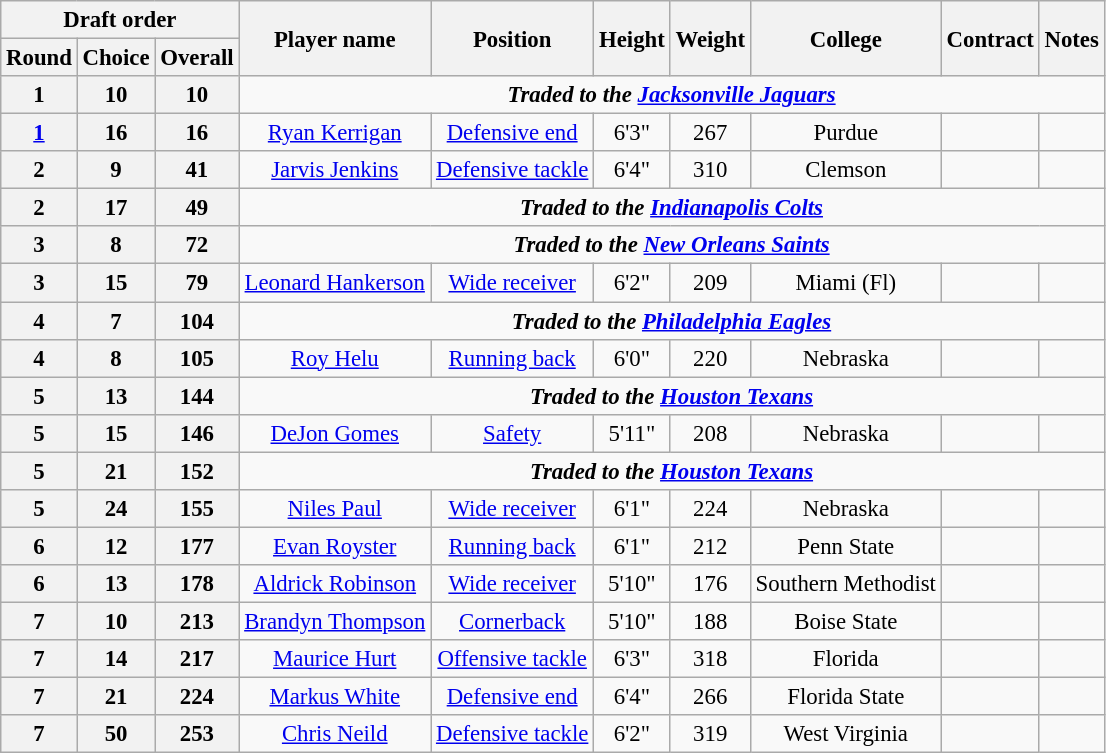<table class="wikitable" style="font-size: 95%">
<tr>
<th colspan="3">Draft order</th>
<th rowspan="2">Player name</th>
<th rowspan="2">Position</th>
<th rowspan="2">Height</th>
<th rowspan="2">Weight</th>
<th rowspan="2">College</th>
<th rowspan="2">Contract</th>
<th rowspan="2">Notes</th>
</tr>
<tr>
<th>Round</th>
<th>Choice</th>
<th>Overall</th>
</tr>
<tr style="text-align:center;">
<th><strong>1</strong></th>
<th><strong>10</strong></th>
<th><strong>10</strong></th>
<td colspan="7"><strong><em>Traded to the <a href='#'>Jacksonville Jaguars</a></em></strong></td>
</tr>
<tr style="text-align:center;">
<th><strong><a href='#'>1</a></strong></th>
<th><strong>16</strong></th>
<th><strong>16</strong></th>
<td><a href='#'>Ryan Kerrigan</a></td>
<td><a href='#'>Defensive end</a></td>
<td>6'3"</td>
<td>267</td>
<td>Purdue</td>
<td></td>
<td></td>
</tr>
<tr style="text-align:center;">
<th><strong>2</strong></th>
<th><strong>9</strong></th>
<th><strong>41</strong></th>
<td><a href='#'>Jarvis Jenkins</a></td>
<td><a href='#'>Defensive tackle</a></td>
<td>6'4"</td>
<td>310</td>
<td>Clemson</td>
<td></td>
<td></td>
</tr>
<tr style="text-align:center;">
<th><strong>2</strong></th>
<th><strong>17</strong></th>
<th><strong>49</strong></th>
<td colspan="7"><strong><em>Traded to the <a href='#'>Indianapolis Colts</a></em></strong></td>
</tr>
<tr style="text-align:center;">
<th><strong>3</strong></th>
<th><strong>8</strong></th>
<th><strong>72</strong></th>
<td colspan="7"><strong><em>Traded to the <a href='#'>New Orleans Saints</a></em></strong></td>
</tr>
<tr style="text-align:center;">
<th><strong>3</strong></th>
<th><strong>15</strong></th>
<th><strong>79</strong></th>
<td><a href='#'>Leonard Hankerson</a></td>
<td><a href='#'>Wide receiver</a></td>
<td>6'2"</td>
<td>209</td>
<td>Miami (Fl)</td>
<td></td>
<td></td>
</tr>
<tr style="text-align:center;">
<th><strong>4</strong></th>
<th><strong>7</strong></th>
<th><strong>104</strong></th>
<td colspan="7"><strong><em>Traded to the <a href='#'>Philadelphia Eagles</a></em></strong></td>
</tr>
<tr style="text-align:center;">
<th><strong>4</strong></th>
<th><strong>8</strong></th>
<th><strong>105</strong></th>
<td><a href='#'>Roy Helu</a></td>
<td><a href='#'>Running back</a></td>
<td>6'0"</td>
<td>220</td>
<td>Nebraska</td>
<td></td>
<td></td>
</tr>
<tr style="text-align:center;">
<th><strong>5</strong></th>
<th><strong>13</strong></th>
<th><strong>144</strong></th>
<td colspan="7"><strong><em>Traded to the <a href='#'>Houston Texans</a></em></strong></td>
</tr>
<tr style="text-align:center;">
<th><strong>5</strong></th>
<th><strong>15</strong></th>
<th><strong>146</strong></th>
<td><a href='#'>DeJon Gomes</a></td>
<td><a href='#'>Safety</a></td>
<td>5'11"</td>
<td>208</td>
<td>Nebraska</td>
<td></td>
<td></td>
</tr>
<tr style="text-align:center;">
<th><strong>5</strong></th>
<th><strong>21</strong></th>
<th><strong>152</strong></th>
<td colspan="7"><strong><em>Traded to the <a href='#'>Houston Texans</a></em></strong></td>
</tr>
<tr style="text-align:center;">
<th><strong>5</strong></th>
<th><strong>24</strong></th>
<th><strong>155</strong></th>
<td><a href='#'>Niles Paul</a></td>
<td><a href='#'>Wide receiver</a></td>
<td>6'1"</td>
<td>224</td>
<td>Nebraska</td>
<td></td>
<td></td>
</tr>
<tr style="text-align:center;">
<th><strong>6</strong></th>
<th><strong>12</strong></th>
<th><strong>177</strong></th>
<td><a href='#'>Evan Royster</a></td>
<td><a href='#'>Running back</a></td>
<td>6'1"</td>
<td>212</td>
<td>Penn State</td>
<td></td>
<td></td>
</tr>
<tr style="text-align:center;">
<th><strong>6</strong></th>
<th><strong>13</strong></th>
<th><strong>178</strong></th>
<td><a href='#'>Aldrick Robinson</a></td>
<td><a href='#'>Wide receiver</a></td>
<td>5'10"</td>
<td>176</td>
<td>Southern Methodist</td>
<td></td>
<td></td>
</tr>
<tr style="text-align:center;">
<th><strong>7</strong></th>
<th><strong>10</strong></th>
<th><strong>213</strong></th>
<td><a href='#'>Brandyn Thompson</a></td>
<td><a href='#'>Cornerback</a></td>
<td>5'10"</td>
<td>188</td>
<td>Boise State</td>
<td></td>
<td></td>
</tr>
<tr style="text-align:center;">
<th><strong>7</strong></th>
<th><strong>14</strong></th>
<th><strong>217</strong></th>
<td><a href='#'>Maurice Hurt</a></td>
<td><a href='#'>Offensive tackle</a></td>
<td>6'3"</td>
<td>318</td>
<td>Florida</td>
<td></td>
<td></td>
</tr>
<tr style="text-align:center;">
<th><strong>7</strong></th>
<th><strong>21</strong></th>
<th><strong>224</strong></th>
<td><a href='#'>Markus White</a></td>
<td><a href='#'>Defensive end</a></td>
<td>6'4"</td>
<td>266</td>
<td>Florida State</td>
<td></td>
<td></td>
</tr>
<tr style="text-align:center;">
<th><strong>7</strong></th>
<th><strong>50</strong></th>
<th><strong>253</strong></th>
<td><a href='#'>Chris Neild</a></td>
<td><a href='#'>Defensive tackle</a></td>
<td>6'2"</td>
<td>319</td>
<td>West Virginia</td>
<td></td>
<td></td>
</tr>
</table>
